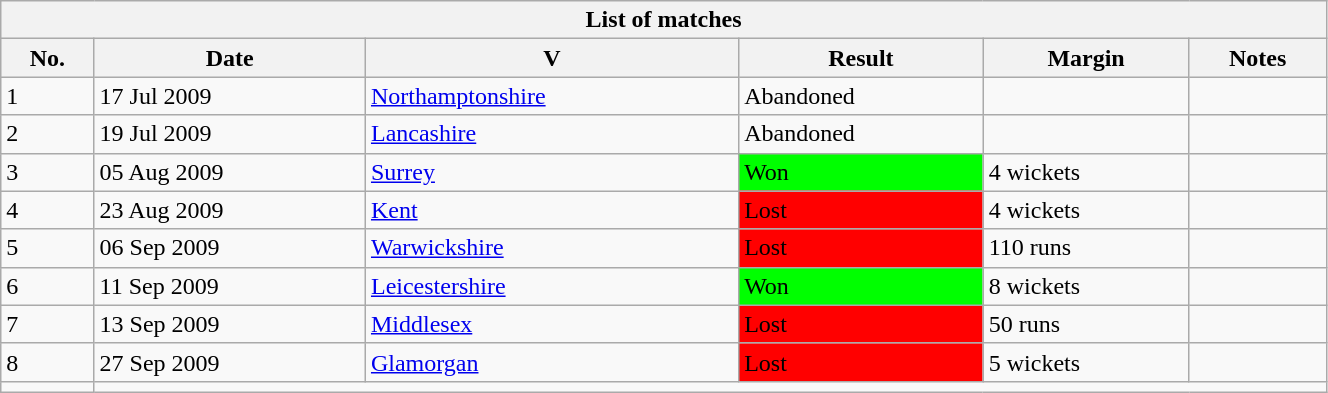<table class="wikitable" width="70%">
<tr>
<th bgcolor="#efefef" colspan=6>List of  matches</th>
</tr>
<tr bgcolor="#efefef">
<th>No.</th>
<th>Date</th>
<th>V</th>
<th>Result</th>
<th>Margin</th>
<th>Notes</th>
</tr>
<tr>
<td>1</td>
<td>17 Jul 2009</td>
<td><a href='#'>Northamptonshire</a> <br> </td>
<td>Abandoned</td>
<td></td>
<td></td>
</tr>
<tr>
<td>2</td>
<td>19 Jul 2009</td>
<td><a href='#'>Lancashire</a> <br> </td>
<td>Abandoned</td>
<td></td>
<td></td>
</tr>
<tr>
<td>3</td>
<td>05 Aug 2009</td>
<td><a href='#'>Surrey</a><br> </td>
<td bgcolor="#00FF00">Won</td>
<td>4 wickets</td>
<td></td>
</tr>
<tr>
<td>4</td>
<td>23 Aug 2009</td>
<td><a href='#'>Kent</a> <br></td>
<td bgcolor="#FF0000">Lost</td>
<td>4 wickets</td>
<td></td>
</tr>
<tr>
<td>5</td>
<td>06 Sep 2009</td>
<td><a href='#'>Warwickshire</a> <br></td>
<td bgcolor="#FF0000">Lost</td>
<td>110 runs</td>
<td></td>
</tr>
<tr>
<td>6</td>
<td>11 Sep 2009</td>
<td><a href='#'>Leicestershire</a><br> </td>
<td bgcolor="#00FF00">Won</td>
<td>8 wickets</td>
<td></td>
</tr>
<tr>
<td>7</td>
<td>13 Sep 2009</td>
<td><a href='#'>Middlesex</a>   <br> </td>
<td bgcolor="#FF0000">Lost</td>
<td>50 runs</td>
<td></td>
</tr>
<tr>
<td>8</td>
<td>27 Sep 2009</td>
<td><a href='#'>Glamorgan</a> <br> </td>
<td bgcolor="#FF0000">Lost</td>
<td>5 wickets</td>
<td></td>
</tr>
<tr>
<td></td>
</tr>
</table>
